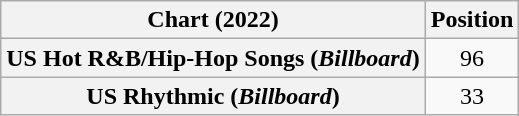<table class="wikitable sortable plainrowheaders" style="text-align:center">
<tr>
<th scope="col">Chart (2022)</th>
<th scope="col">Position</th>
</tr>
<tr>
<th scope="row">US Hot R&B/Hip-Hop Songs (<em>Billboard</em>)</th>
<td>96</td>
</tr>
<tr>
<th scope="row">US Rhythmic (<em>Billboard</em>)</th>
<td>33</td>
</tr>
</table>
